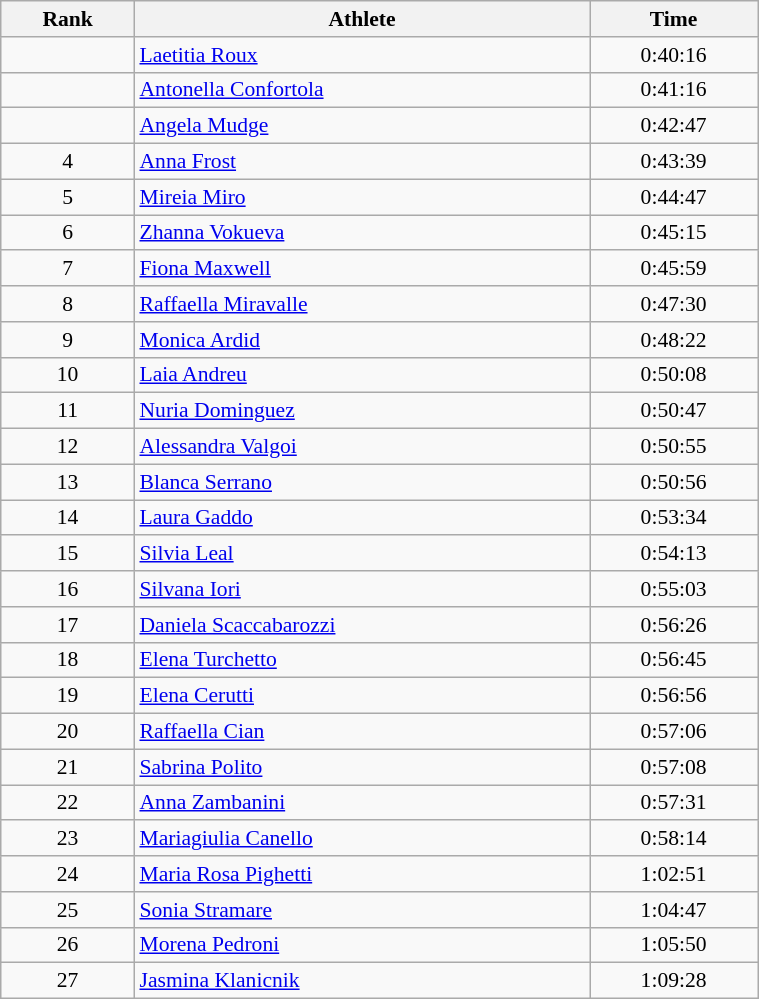<table class="wikitable" width=40% style="font-size:90%; text-align:center;">
<tr>
<th>Rank</th>
<th>Athlete</th>
<th>Time</th>
</tr>
<tr>
<td></td>
<td align=left> <a href='#'>Laetitia Roux</a></td>
<td>0:40:16</td>
</tr>
<tr>
<td></td>
<td align=left> <a href='#'>Antonella Confortola</a></td>
<td>0:41:16</td>
</tr>
<tr>
<td></td>
<td align=left> <a href='#'>Angela Mudge</a></td>
<td>0:42:47</td>
</tr>
<tr>
<td>4</td>
<td align=left> <a href='#'>Anna Frost</a></td>
<td>0:43:39</td>
</tr>
<tr>
<td>5</td>
<td align=left> <a href='#'>Mireia Miro</a></td>
<td>0:44:47</td>
</tr>
<tr>
<td>6</td>
<td align=left> <a href='#'>Zhanna Vokueva</a></td>
<td>0:45:15</td>
</tr>
<tr>
<td>7</td>
<td align=left> <a href='#'>Fiona Maxwell</a></td>
<td>0:45:59</td>
</tr>
<tr>
<td>8</td>
<td align=left> <a href='#'>Raffaella Miravalle</a></td>
<td>0:47:30</td>
</tr>
<tr>
<td>9</td>
<td align=left> <a href='#'>Monica Ardid</a></td>
<td>0:48:22</td>
</tr>
<tr>
<td>10</td>
<td align=left> <a href='#'>Laia Andreu</a></td>
<td>0:50:08</td>
</tr>
<tr>
<td>11</td>
<td align=left> <a href='#'>Nuria Dominguez</a></td>
<td>0:50:47</td>
</tr>
<tr>
<td>12</td>
<td align=left> <a href='#'>Alessandra Valgoi</a></td>
<td>0:50:55</td>
</tr>
<tr>
<td>13</td>
<td align=left> <a href='#'>Blanca Serrano</a></td>
<td>0:50:56</td>
</tr>
<tr>
<td>14</td>
<td align=left> <a href='#'>Laura Gaddo</a></td>
<td>0:53:34</td>
</tr>
<tr>
<td>15</td>
<td align=left> <a href='#'>Silvia Leal</a></td>
<td>0:54:13</td>
</tr>
<tr>
<td>16</td>
<td align=left> <a href='#'>Silvana Iori</a></td>
<td>0:55:03</td>
</tr>
<tr>
<td>17</td>
<td align=left> <a href='#'>Daniela Scaccabarozzi</a></td>
<td>0:56:26</td>
</tr>
<tr>
<td>18</td>
<td align=left> <a href='#'>Elena Turchetto</a></td>
<td>0:56:45</td>
</tr>
<tr>
<td>19</td>
<td align=left> <a href='#'>Elena Cerutti</a></td>
<td>0:56:56</td>
</tr>
<tr>
<td>20</td>
<td align=left> <a href='#'>Raffaella Cian</a></td>
<td>0:57:06</td>
</tr>
<tr>
<td>21</td>
<td align=left> <a href='#'>Sabrina Polito</a></td>
<td>0:57:08</td>
</tr>
<tr>
<td>22</td>
<td align=left> <a href='#'>Anna Zambanini</a></td>
<td>0:57:31</td>
</tr>
<tr>
<td>23</td>
<td align=left> <a href='#'>Mariagiulia Canello</a></td>
<td>0:58:14</td>
</tr>
<tr>
<td>24</td>
<td align=left> <a href='#'>Maria Rosa Pighetti</a></td>
<td>1:02:51</td>
</tr>
<tr>
<td>25</td>
<td align=left> <a href='#'>Sonia Stramare</a></td>
<td>1:04:47</td>
</tr>
<tr>
<td>26</td>
<td align=left> <a href='#'>Morena Pedroni</a></td>
<td>1:05:50</td>
</tr>
<tr>
<td>27</td>
<td align=left> <a href='#'>Jasmina Klanicnik</a></td>
<td>1:09:28</td>
</tr>
</table>
